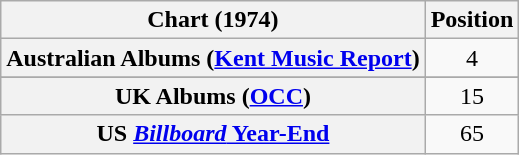<table class="wikitable sortable plainrowheaders">
<tr>
<th scope="col">Chart (1974)</th>
<th scope="col">Position</th>
</tr>
<tr>
<th scope="row">Australian Albums (<a href='#'>Kent Music Report</a>)</th>
<td align="center">4</td>
</tr>
<tr>
</tr>
<tr>
<th scope="row">UK Albums (<a href='#'>OCC</a>)</th>
<td align="center">15</td>
</tr>
<tr>
<th scope="row">US <a href='#'><em>Billboard</em> Year-End</a></th>
<td align="center">65</td>
</tr>
</table>
